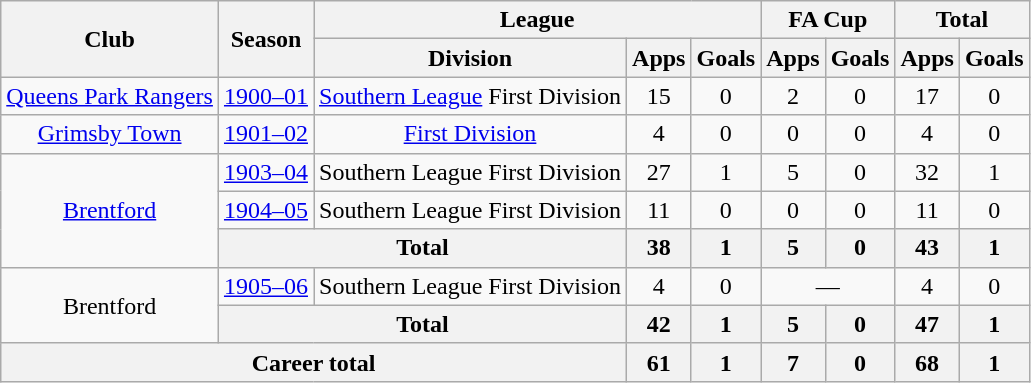<table class="wikitable" style="text-align: center;">
<tr>
<th rowspan="2">Club</th>
<th rowspan="2">Season</th>
<th colspan="3">League</th>
<th colspan="2">FA Cup</th>
<th colspan="2">Total</th>
</tr>
<tr>
<th>Division</th>
<th>Apps</th>
<th>Goals</th>
<th>Apps</th>
<th>Goals</th>
<th>Apps</th>
<th>Goals</th>
</tr>
<tr>
<td><a href='#'>Queens Park Rangers</a></td>
<td><a href='#'>1900–01</a></td>
<td><a href='#'>Southern League</a> First Division</td>
<td>15</td>
<td>0</td>
<td>2</td>
<td>0</td>
<td>17</td>
<td>0</td>
</tr>
<tr>
<td><a href='#'>Grimsby Town</a></td>
<td><a href='#'>1901–02</a></td>
<td><a href='#'>First Division</a></td>
<td>4</td>
<td>0</td>
<td>0</td>
<td>0</td>
<td>4</td>
<td>0</td>
</tr>
<tr>
<td rowspan="3"><a href='#'>Brentford</a></td>
<td><a href='#'>1903–04</a></td>
<td>Southern League First Division</td>
<td>27</td>
<td>1</td>
<td>5</td>
<td>0</td>
<td>32</td>
<td>1</td>
</tr>
<tr>
<td><a href='#'>1904–05</a></td>
<td>Southern League First Division</td>
<td>11</td>
<td>0</td>
<td>0</td>
<td>0</td>
<td>11</td>
<td>0</td>
</tr>
<tr>
<th colspan="2">Total</th>
<th>38</th>
<th>1</th>
<th>5</th>
<th>0</th>
<th>43</th>
<th>1</th>
</tr>
<tr>
<td rowspan="2">Brentford</td>
<td><a href='#'>1905–06</a></td>
<td>Southern League First Division</td>
<td>4</td>
<td>0</td>
<td colspan="2">—</td>
<td>4</td>
<td>0</td>
</tr>
<tr>
<th colspan="2">Total</th>
<th>42</th>
<th>1</th>
<th>5</th>
<th>0</th>
<th>47</th>
<th>1</th>
</tr>
<tr>
<th colspan="3">Career total</th>
<th>61</th>
<th>1</th>
<th>7</th>
<th>0</th>
<th>68</th>
<th>1</th>
</tr>
</table>
